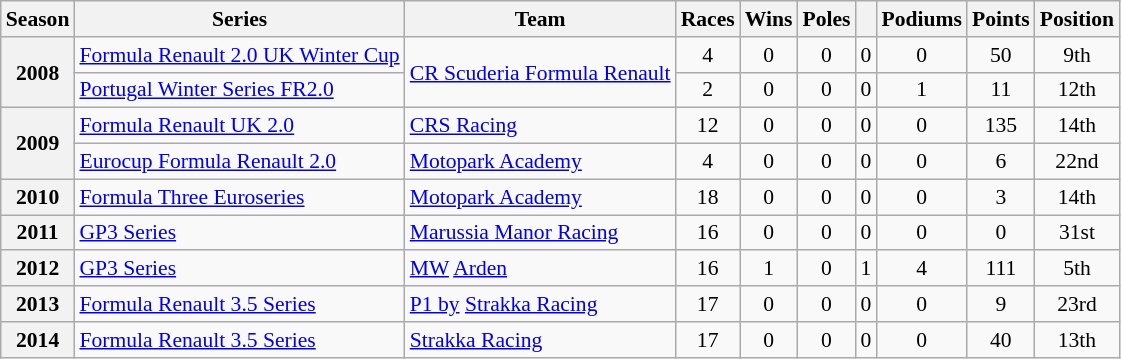<table class="wikitable" style="font-size: 90%; text-align:center">
<tr>
<th>Season</th>
<th>Series</th>
<th>Team</th>
<th>Races</th>
<th>Wins</th>
<th>Poles</th>
<th></th>
<th>Podiums</th>
<th>Points</th>
<th>Position</th>
</tr>
<tr>
<th rowspan=2>2008</th>
<td align=left><a href='#'>Formula Renault 2.0 UK Winter Cup</a></td>
<td align=left rowspan=2><a href='#'>CR Scuderia Formula Renault</a></td>
<td>4</td>
<td>0</td>
<td>0</td>
<td>0</td>
<td>0</td>
<td>50</td>
<td>9th</td>
</tr>
<tr>
<td align=left><a href='#'>Portugal Winter Series FR2.0</a></td>
<td>2</td>
<td>0</td>
<td>0</td>
<td>0</td>
<td>1</td>
<td>11</td>
<td>12th</td>
</tr>
<tr>
<th rowspan=2>2009</th>
<td align=left><a href='#'>Formula Renault UK 2.0</a></td>
<td align=left><a href='#'>CRS Racing</a></td>
<td>12</td>
<td>0</td>
<td>0</td>
<td>0</td>
<td>0</td>
<td>135</td>
<td>14th</td>
</tr>
<tr>
<td align=left><a href='#'>Eurocup Formula Renault 2.0</a></td>
<td align=left><a href='#'>Motopark Academy</a></td>
<td>4</td>
<td>0</td>
<td>0</td>
<td>0</td>
<td>0</td>
<td>6</td>
<td>22nd</td>
</tr>
<tr>
<th>2010</th>
<td align=left><a href='#'>Formula Three Euroseries</a></td>
<td align=left><a href='#'>Motopark Academy</a></td>
<td>18</td>
<td>0</td>
<td>0</td>
<td>0</td>
<td>0</td>
<td>3</td>
<td>14th</td>
</tr>
<tr>
<th>2011</th>
<td align=left><a href='#'>GP3 Series</a></td>
<td align=left><a href='#'>Marussia Manor Racing</a></td>
<td>16</td>
<td>0</td>
<td>0</td>
<td>0</td>
<td>0</td>
<td>0</td>
<td>31st</td>
</tr>
<tr>
<th>2012</th>
<td align=left><a href='#'>GP3 Series</a></td>
<td align=left><a href='#'>MW</a> <a href='#'>Arden</a></td>
<td>16</td>
<td>1</td>
<td>0</td>
<td>1</td>
<td>4</td>
<td>111</td>
<td>5th</td>
</tr>
<tr>
<th>2013</th>
<td align=left><a href='#'>Formula Renault 3.5 Series</a></td>
<td align=left><a href='#'>P1 by</a> <a href='#'>Strakka Racing</a></td>
<td>17</td>
<td>0</td>
<td>0</td>
<td>0</td>
<td>0</td>
<td>9</td>
<td>23rd</td>
</tr>
<tr>
<th>2014</th>
<td align=left><a href='#'>Formula Renault 3.5 Series</a></td>
<td align=left><a href='#'>Strakka Racing</a></td>
<td>17</td>
<td>0</td>
<td>0</td>
<td>0</td>
<td>0</td>
<td>40</td>
<td>13th</td>
</tr>
</table>
